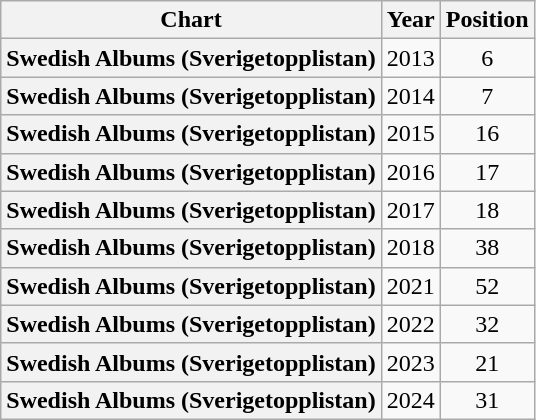<table class="wikitable plainrowheaders" style="text-align:center">
<tr>
<th scope="col">Chart</th>
<th scope="col">Year</th>
<th scope="col">Position</th>
</tr>
<tr>
<th scope="row">Swedish Albums (Sverigetopplistan)</th>
<td>2013</td>
<td>6</td>
</tr>
<tr>
<th scope="row">Swedish Albums (Sverigetopplistan)</th>
<td>2014</td>
<td>7</td>
</tr>
<tr>
<th scope="row">Swedish Albums (Sverigetopplistan)</th>
<td>2015</td>
<td>16</td>
</tr>
<tr>
<th scope="row">Swedish Albums (Sverigetopplistan)</th>
<td>2016</td>
<td>17</td>
</tr>
<tr>
<th scope="row">Swedish Albums (Sverigetopplistan)</th>
<td>2017</td>
<td>18</td>
</tr>
<tr>
<th scope="row">Swedish Albums (Sverigetopplistan)</th>
<td>2018</td>
<td>38</td>
</tr>
<tr>
<th scope="row">Swedish Albums (Sverigetopplistan)</th>
<td>2021</td>
<td>52</td>
</tr>
<tr>
<th scope="row">Swedish Albums (Sverigetopplistan)</th>
<td>2022</td>
<td>32</td>
</tr>
<tr>
<th scope="row">Swedish Albums (Sverigetopplistan)</th>
<td>2023</td>
<td>21</td>
</tr>
<tr>
<th scope="row">Swedish Albums (Sverigetopplistan)</th>
<td>2024</td>
<td>31</td>
</tr>
</table>
